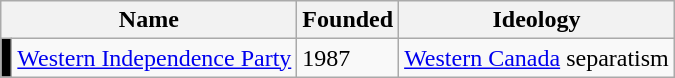<table class="wikitable">
<tr>
<th colspan=2>Name</th>
<th>Founded</th>
<th>Ideology</th>
</tr>
<tr>
<td bgcolor=#000000></td>
<td><a href='#'>Western Independence Party</a></td>
<td>1987</td>
<td><a href='#'>Western Canada</a> separatism</td>
</tr>
</table>
